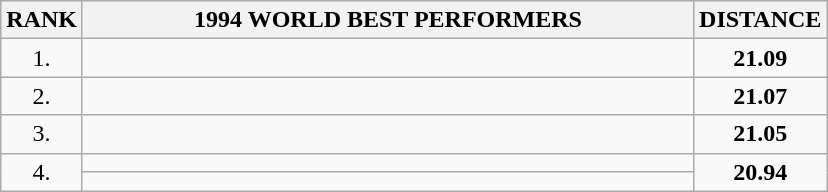<table class=wikitable>
<tr>
<th>RANK</th>
<th align="center" style="width: 25em">1994 WORLD BEST PERFORMERS</th>
<th align="center" style="width: 5em">DISTANCE</th>
</tr>
<tr>
<td align="center">1.</td>
<td></td>
<td align="center"><strong>21.09</strong></td>
</tr>
<tr>
<td align="center">2.</td>
<td></td>
<td align="center"><strong>21.07</strong></td>
</tr>
<tr>
<td align="center">3.</td>
<td></td>
<td align="center"><strong>21.05</strong></td>
</tr>
<tr>
<td rowspan=2 align="center">4.</td>
<td></td>
<td rowspan=2 align="center"><strong>20.94</strong></td>
</tr>
<tr>
<td></td>
</tr>
</table>
